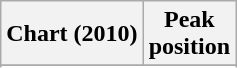<table class="wikitable sortable">
<tr>
<th>Chart (2010)</th>
<th>Peak<br>position</th>
</tr>
<tr>
</tr>
<tr>
</tr>
<tr>
</tr>
<tr>
</tr>
</table>
